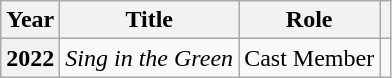<table class="wikitable plainrowheaders">
<tr>
<th scope="col">Year</th>
<th scope="col">Title</th>
<th scope="col">Role</th>
<th scope="col" class="unsortable"></th>
</tr>
<tr>
<th scope="row">2022</th>
<td><em>Sing in the Green</em></td>
<td>Cast Member</td>
<td style="text-align:center"></td>
</tr>
</table>
